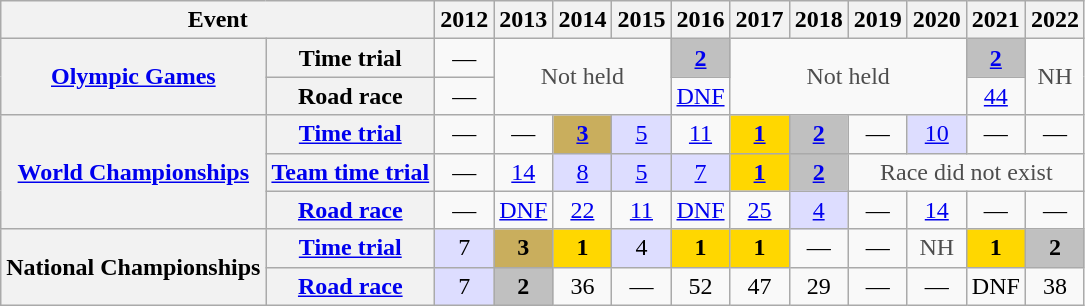<table class="wikitable plainrowheaders">
<tr>
<th scope="col" colspan=2>Event</th>
<th scope="col">2012</th>
<th scope="col">2013</th>
<th scope="col">2014</th>
<th scope="col">2015</th>
<th scope="col">2016</th>
<th scope="col">2017</th>
<th scope="col">2018</th>
<th scope="col">2019</th>
<th scope="col">2020</th>
<th scope="col">2021</th>
<th scope="col">2022</th>
</tr>
<tr style="text-align:center;">
<th scope="row" rowspan=2> <a href='#'>Olympic Games</a></th>
<th scope="row">Time trial</th>
<td>—</td>
<td style="color:#4d4d4d;" colspan=3 rowspan=2>Not held</td>
<th style="background:silver;"><a href='#'>2</a></th>
<td style="color:#4d4d4d;" colspan=4 rowspan=2>Not held</td>
<th style="background:silver;"><a href='#'>2</a></th>
<td style="color:#4d4d4d;" rowspan=2>NH</td>
</tr>
<tr style="text-align:center;">
<th scope="row">Road race</th>
<td>—</td>
<td><a href='#'>DNF</a></td>
<td><a href='#'>44</a></td>
</tr>
<tr style="text-align:center;">
<th scope="row" rowspan=3> <a href='#'>World Championships</a></th>
<th scope="row"><a href='#'>Time trial</a></th>
<td>—</td>
<td>—</td>
<th style="background:#C9AE5D;"><a href='#'>3</a></th>
<td style="background:#ddf;"><a href='#'>5</a></td>
<td><a href='#'>11</a></td>
<th style="background:gold;"><a href='#'>1</a></th>
<th style="background:silver;"><a href='#'>2</a></th>
<td>—</td>
<td style="background:#ddf;"><a href='#'>10</a></td>
<td>—</td>
<td>—</td>
</tr>
<tr style="text-align:center;">
<th scope="row"><a href='#'>Team time trial</a></th>
<td>—</td>
<td><a href='#'>14</a></td>
<td style="background:#ddf;"><a href='#'>8</a></td>
<td style="background:#ddf;"><a href='#'>5</a></td>
<td style="background:#ddf;"><a href='#'>7</a></td>
<th style="background:gold;"><a href='#'>1</a></th>
<th style="background:silver;"><a href='#'>2</a></th>
<td style="color:#4d4d4d;" colspan=4>Race did not exist</td>
</tr>
<tr style="text-align:center;">
<th scope="row"><a href='#'>Road race</a></th>
<td>—</td>
<td><a href='#'>DNF</a></td>
<td><a href='#'>22</a></td>
<td><a href='#'>11</a></td>
<td><a href='#'>DNF</a></td>
<td><a href='#'>25</a></td>
<td style="background:#ddf;"><a href='#'>4</a></td>
<td>—</td>
<td><a href='#'>14</a></td>
<td>—</td>
<td>—</td>
</tr>
<tr style="text-align:center;">
<th scope="row" rowspan=2> National Championships</th>
<th scope="row"><a href='#'>Time trial</a></th>
<td style="background:#ddf;">7</td>
<th style="background:#C9AE5D;">3</th>
<th style="background:gold;">1</th>
<td style="background:#ddf;">4</td>
<th style="background:gold;">1</th>
<th style="background:gold;">1</th>
<td>—</td>
<td>—</td>
<td style="color:#4d4d4d;">NH</td>
<th style="background:gold;">1</th>
<th style="background:silver;">2</th>
</tr>
<tr style="text-align:center;">
<th scope="row"><a href='#'>Road race</a></th>
<td style="background:#ddf;">7</td>
<th style="background:silver;">2</th>
<td>36</td>
<td>—</td>
<td>52</td>
<td>47</td>
<td>29</td>
<td>—</td>
<td>—</td>
<td>DNF</td>
<td>38</td>
</tr>
</table>
